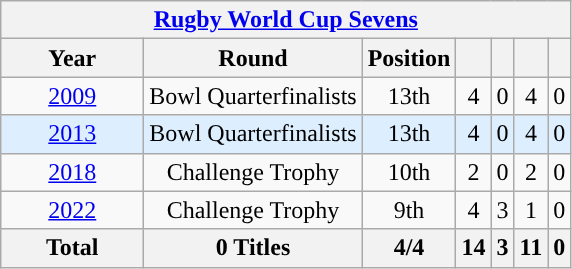<table class="wikitable" style="text-align: center;">
<tr>
<th colspan=10><a href='#'>Rugby World Cup Sevens</a></th>
</tr>
<tr>
<th style="width:5.5em;">Year</th>
<th>Round</th>
<th>Position</th>
<th></th>
<th></th>
<th></th>
<th></th>
</tr>
<tr>
<td> <a href='#'>2009</a></td>
<td>Bowl Quarterfinalists</td>
<td>13th</td>
<td>4</td>
<td>0</td>
<td>4</td>
<td>0</td>
</tr>
<tr bgcolor=#ddeeff>
<td> <a href='#'>2013</a></td>
<td>Bowl Quarterfinalists</td>
<td>13th</td>
<td>4</td>
<td>0</td>
<td>4</td>
<td>0</td>
</tr>
<tr>
<td> <a href='#'>2018</a></td>
<td>Challenge Trophy</td>
<td>10th</td>
<td>2</td>
<td>0</td>
<td>2</td>
<td>0</td>
</tr>
<tr>
<td> <a href='#'>2022</a></td>
<td>Challenge Trophy</td>
<td>9th</td>
<td>4</td>
<td>3</td>
<td>1</td>
<td>0</td>
</tr>
<tr>
<th>Total</th>
<th>0 Titles</th>
<th>4/4</th>
<th>14</th>
<th>3</th>
<th>11</th>
<th>0</th>
</tr>
</table>
